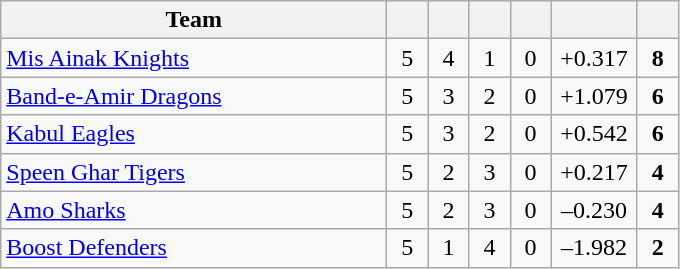<table class="wikitable" style="text-align:center">
<tr>
<th style="width:250px">Team</th>
<th width="20"></th>
<th width="20"></th>
<th width="20"></th>
<th width="20"></th>
<th width="50"></th>
<th width="20"></th>
</tr>
<tr>
<td style="text-align:left;"><a href='#'>Mis Ainak Knights</a></td>
<td>5</td>
<td>4</td>
<td>1</td>
<td>0</td>
<td>+0.317</td>
<td><strong>8</strong></td>
</tr>
<tr>
<td style="text-align:left;"><a href='#'>Band-e-Amir Dragons</a></td>
<td>5</td>
<td>3</td>
<td>2</td>
<td>0</td>
<td>+1.079</td>
<td><strong>6</strong></td>
</tr>
<tr>
<td style="text-align:left;"><a href='#'>Kabul Eagles</a></td>
<td>5</td>
<td>3</td>
<td>2</td>
<td>0</td>
<td>+0.542</td>
<td><strong>6</strong></td>
</tr>
<tr>
<td style="text-align:left;"><a href='#'>Speen Ghar Tigers</a></td>
<td>5</td>
<td>2</td>
<td>3</td>
<td>0</td>
<td>+0.217</td>
<td><strong>4</strong></td>
</tr>
<tr>
<td style="text-align:left;"><a href='#'>Amo Sharks</a></td>
<td>5</td>
<td>2</td>
<td>3</td>
<td>0</td>
<td>–0.230</td>
<td><strong>4</strong></td>
</tr>
<tr>
<td style="text-align:left;"><a href='#'>Boost Defenders</a></td>
<td>5</td>
<td>1</td>
<td>4</td>
<td>0</td>
<td>–1.982</td>
<td><strong>2</strong></td>
</tr>
</table>
